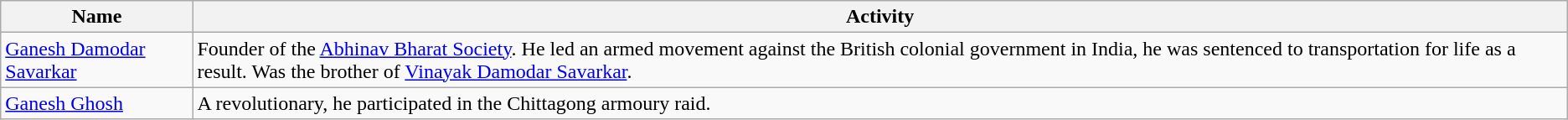<table class="wikitable">
<tr>
<th>Name</th>
<th>Activity</th>
</tr>
<tr>
<td><a href='#'>Ganesh Damodar Savarkar</a></td>
<td>Founder of the <a href='#'>Abhinav Bharat Society</a>. He led an armed movement against the British colonial government in India, he was sentenced to transportation for life as a result. Was the brother of <a href='#'>Vinayak Damodar Savarkar</a>.</td>
</tr>
<tr>
<td><a href='#'>Ganesh Ghosh</a></td>
<td>A revolutionary, he participated in the Chittagong armoury raid.</td>
</tr>
</table>
